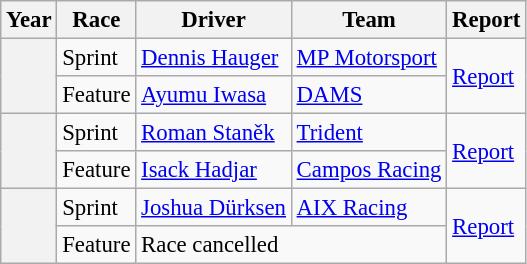<table class="wikitable" style="font-size:95%;">
<tr>
<th>Year</th>
<th>Race</th>
<th>Driver</th>
<th>Team</th>
<th>Report</th>
</tr>
<tr>
<th rowspan=2></th>
<td>Sprint</td>
<td> <a href='#'>Dennis Hauger</a></td>
<td><a href='#'>MP Motorsport</a></td>
<td rowspan=2><a href='#'>Report</a></td>
</tr>
<tr>
<td>Feature</td>
<td> <a href='#'>Ayumu Iwasa</a></td>
<td><a href='#'>DAMS</a></td>
</tr>
<tr>
<th rowspan=2></th>
<td>Sprint</td>
<td> <a href='#'>Roman Staněk</a></td>
<td><a href='#'>Trident</a></td>
<td rowspan=2><a href='#'>Report</a></td>
</tr>
<tr>
<td>Feature</td>
<td> <a href='#'>Isack Hadjar</a></td>
<td><a href='#'>Campos Racing</a></td>
</tr>
<tr>
<th rowspan=2></th>
<td>Sprint</td>
<td> <a href='#'>Joshua Dürksen</a></td>
<td><a href='#'>AIX Racing</a></td>
<td rowspan=2><a href='#'>Report</a></td>
</tr>
<tr>
<td>Feature</td>
<td colspan=2>Race cancelled</td>
</tr>
</table>
